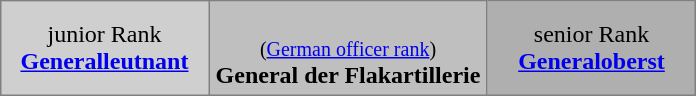<table class="toccolours" border="1" cellpadding="4" cellspacing="0" style="border-collapse: collapse; margin: 0.5em auto; clear: both;">
<tr>
<td width="30%" align="center" style="background:#cfcfcf;">junior Rank<br><strong><a href='#'>Generalleutnant</a></strong></td>
<td width="40%" align="center" style="background:#bfbfbf;"><br><small>(<a href='#'>German officer rank</a>)</small><br><strong>General der Flakartillerie</strong></td>
<td width="30%" align="center" style="background:#afafaf;">senior Rank<br><strong><a href='#'>Generaloberst</a></strong></td>
</tr>
</table>
